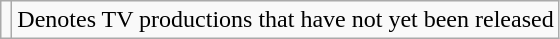<table class="wikitable">
<tr>
<td></td>
<td>Denotes TV productions that have not yet been released</td>
</tr>
</table>
